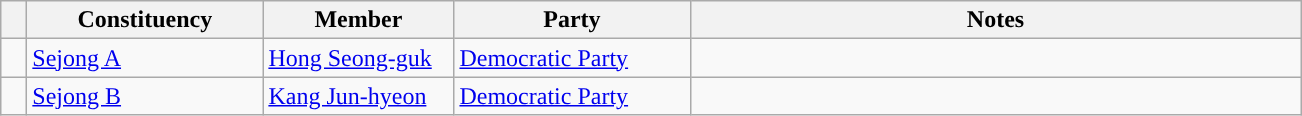<table class="wikitable sortable">
<tr>
<th scope="col" style="width:10px;" class="unsortable"></th>
<th scope="col" style="width:150px;">Constituency</th>
<th scope="col" style="width:120px;">Member</th>
<th scope="col" style="width:150px;">Party</th>
<th scope="col" style="width:400px;" class="unsortable">Notes</th>
</tr>
<tr>
<td scope="row" style="background-color:"></td>
<td><a href='#'>Sejong A</a></td>
<td><a href='#'>Hong Seong-guk</a></td>
<td><a href='#'>Democratic Party</a></td>
<td></td>
</tr>
<tr>
<td scope="row" style="background-color:"></td>
<td><a href='#'>Sejong B</a></td>
<td><a href='#'>Kang Jun-hyeon</a></td>
<td><a href='#'>Democratic Party</a></td>
<td></td>
</tr>
</table>
